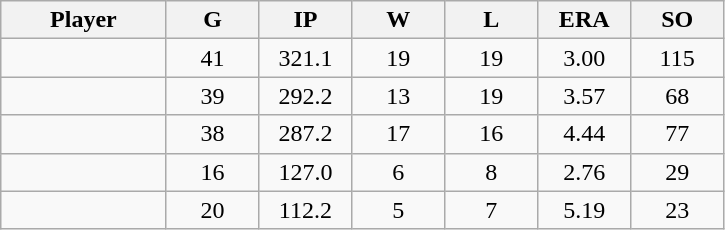<table class="wikitable sortable">
<tr>
<th bgcolor="#DDDDFF" width="16%">Player</th>
<th bgcolor="#DDDDFF" width="9%">G</th>
<th bgcolor="#DDDDFF" width="9%">IP</th>
<th bgcolor="#DDDDFF" width="9%">W</th>
<th bgcolor="#DDDDFF" width="9%">L</th>
<th bgcolor="#DDDDFF" width="9%">ERA</th>
<th bgcolor="#DDDDFF" width="9%">SO</th>
</tr>
<tr align="center">
<td></td>
<td>41</td>
<td>321.1</td>
<td>19</td>
<td>19</td>
<td>3.00</td>
<td>115</td>
</tr>
<tr align="center">
<td></td>
<td>39</td>
<td>292.2</td>
<td>13</td>
<td>19</td>
<td>3.57</td>
<td>68</td>
</tr>
<tr align="center">
<td></td>
<td>38</td>
<td>287.2</td>
<td>17</td>
<td>16</td>
<td>4.44</td>
<td>77</td>
</tr>
<tr align="center">
<td></td>
<td>16</td>
<td>127.0</td>
<td>6</td>
<td>8</td>
<td>2.76</td>
<td>29</td>
</tr>
<tr align="center">
<td></td>
<td>20</td>
<td>112.2</td>
<td>5</td>
<td>7</td>
<td>5.19</td>
<td>23</td>
</tr>
</table>
